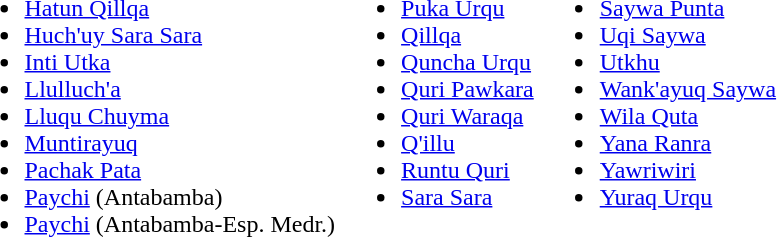<table>
<tr valign="top">
<td><br><ul><li><a href='#'>Hatun Qillqa</a></li><li><a href='#'>Huch'uy Sara Sara</a></li><li><a href='#'>Inti Utka</a></li><li><a href='#'>Llulluch'a</a></li><li><a href='#'>Lluqu Chuyma</a></li><li><a href='#'>Muntirayuq</a></li><li><a href='#'>Pachak Pata</a></li><li><a href='#'>Paychi</a> (Antabamba)</li><li><a href='#'>Paychi</a> (Antabamba-Esp. Medr.)</li></ul></td>
<td><br><ul><li><a href='#'>Puka Urqu</a></li><li><a href='#'>Qillqa</a></li><li><a href='#'>Quncha Urqu</a></li><li><a href='#'>Quri Pawkara</a></li><li><a href='#'>Quri Waraqa</a></li><li><a href='#'>Q'illu</a></li><li><a href='#'>Runtu Quri</a></li><li><a href='#'>Sara Sara</a></li></ul></td>
<td><br><ul><li><a href='#'>Saywa Punta</a></li><li><a href='#'>Uqi Saywa</a></li><li><a href='#'>Utkhu</a></li><li><a href='#'>Wank'ayuq Saywa</a></li><li><a href='#'>Wila Quta</a></li><li><a href='#'>Yana Ranra</a></li><li><a href='#'>Yawriwiri</a></li><li><a href='#'>Yuraq Urqu</a></li></ul></td>
</tr>
</table>
